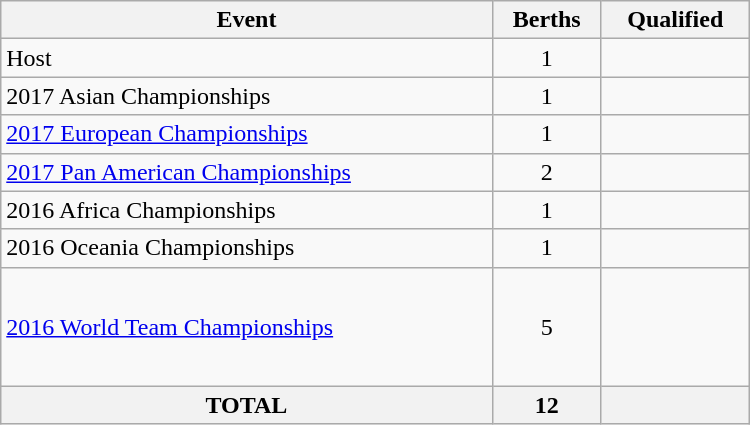<table class="wikitable" width=500>
<tr>
<th>Event</th>
<th>Berths</th>
<th>Qualified</th>
</tr>
<tr>
<td>Host</td>
<td align=center>1</td>
<td></td>
</tr>
<tr>
<td>2017 Asian Championships</td>
<td align=center>1</td>
<td></td>
</tr>
<tr>
<td><a href='#'>2017 European Championships</a></td>
<td align=center>1</td>
<td></td>
</tr>
<tr>
<td><a href='#'>2017 Pan American Championships</a></td>
<td align=center>2</td>
<td><br></td>
</tr>
<tr>
<td>2016 Africa Championships</td>
<td align=center>1</td>
<td></td>
</tr>
<tr>
<td>2016 Oceania Championships</td>
<td align=center>1</td>
<td></td>
</tr>
<tr>
<td><a href='#'>2016 World Team Championships</a></td>
<td align=center>5</td>
<td><br><br><br><br></td>
</tr>
<tr>
<th>TOTAL</th>
<th>12</th>
<th></th>
</tr>
</table>
